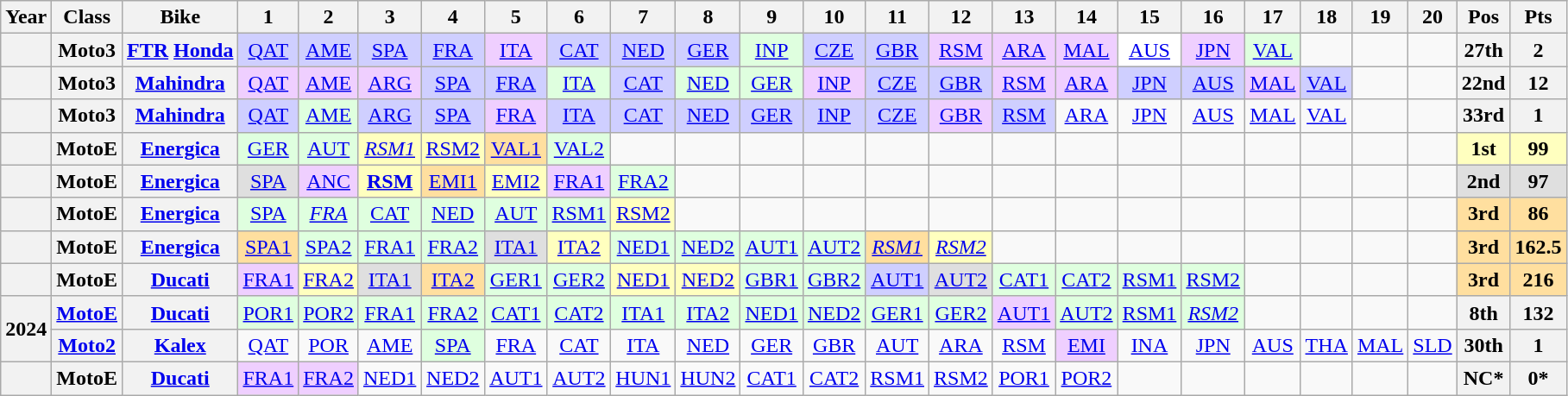<table class="wikitable" style="text-align:center">
<tr>
<th>Year</th>
<th>Class</th>
<th>Bike</th>
<th>1</th>
<th>2</th>
<th>3</th>
<th>4</th>
<th>5</th>
<th>6</th>
<th>7</th>
<th>8</th>
<th>9</th>
<th>10</th>
<th>11</th>
<th>12</th>
<th>13</th>
<th>14</th>
<th>15</th>
<th>16</th>
<th>17</th>
<th>18</th>
<th>19</th>
<th>20</th>
<th>Pos</th>
<th>Pts</th>
</tr>
<tr>
<th></th>
<th>Moto3</th>
<th><a href='#'>FTR</a> <a href='#'>Honda</a></th>
<td style="background:#cfcfff;"><a href='#'>QAT</a><br></td>
<td style="background:#cfcfff;"><a href='#'>AME</a><br></td>
<td style="background:#cfcfff;"><a href='#'>SPA</a><br></td>
<td style="background:#cfcfff;"><a href='#'>FRA</a><br></td>
<td style="background:#EFCFFF;"><a href='#'>ITA</a><br></td>
<td style="background:#cfcfff;"><a href='#'>CAT</a><br></td>
<td style="background:#cfcfff;"><a href='#'>NED</a><br></td>
<td style="background:#cfcfff;"><a href='#'>GER</a><br></td>
<td style="background:#dfffdf;"><a href='#'>INP</a><br></td>
<td style="background:#cfcfff;"><a href='#'>CZE</a><br></td>
<td style="background:#cfcfff;"><a href='#'>GBR</a><br></td>
<td style="background:#EFCFFF;"><a href='#'>RSM</a><br></td>
<td style="background:#EFCFFF;"><a href='#'>ARA</a><br></td>
<td style="background:#EFCFFF;"><a href='#'>MAL</a><br></td>
<td style="background:#FFFFFF;"><a href='#'>AUS</a><br></td>
<td style="background:#EFCFFF;"><a href='#'>JPN</a><br></td>
<td style="background:#dfffdf;"><a href='#'>VAL</a><br></td>
<td></td>
<td></td>
<td></td>
<th>27th</th>
<th>2</th>
</tr>
<tr>
<th></th>
<th>Moto3</th>
<th><a href='#'>Mahindra</a></th>
<td style="background:#efcfff;"><a href='#'>QAT</a><br></td>
<td style="background:#efcfff;"><a href='#'>AME</a><br></td>
<td style="background:#efcfff;"><a href='#'>ARG</a><br></td>
<td style="background:#cfcfff;"><a href='#'>SPA</a><br></td>
<td style="background:#cfcfff;"><a href='#'>FRA</a><br></td>
<td style="background:#dfffdf;"><a href='#'>ITA</a><br></td>
<td style="background:#cfcfff;"><a href='#'>CAT</a><br></td>
<td style="background:#dfffdf;"><a href='#'>NED</a><br></td>
<td style="background:#dfffdf;"><a href='#'>GER</a><br></td>
<td style="background:#efcfff;"><a href='#'>INP</a><br></td>
<td style="background:#cfcfff;"><a href='#'>CZE</a><br></td>
<td style="background:#cfcfff;"><a href='#'>GBR</a><br></td>
<td style="background:#efcfff;"><a href='#'>RSM</a><br></td>
<td style="background:#efcfff;"><a href='#'>ARA</a><br></td>
<td style="background:#cfcfff;"><a href='#'>JPN</a><br></td>
<td style="background:#cfcfff;"><a href='#'>AUS</a><br></td>
<td style="background:#efcfff;"><a href='#'>MAL</a><br></td>
<td style="background:#cfcfff;"><a href='#'>VAL</a><br></td>
<td></td>
<td></td>
<th>22nd</th>
<th>12</th>
</tr>
<tr>
<th></th>
<th>Moto3</th>
<th><a href='#'>Mahindra</a></th>
<td style="background:#cfcfff;"><a href='#'>QAT</a><br></td>
<td style="background:#dfffdf;"><a href='#'>AME</a><br></td>
<td style="background:#cfcfff;"><a href='#'>ARG</a><br></td>
<td style="background:#cfcfff;"><a href='#'>SPA</a><br></td>
<td style="background:#efcfff;"><a href='#'>FRA</a><br></td>
<td style="background:#cfcfff;"><a href='#'>ITA</a><br></td>
<td style="background:#cfcfff;"><a href='#'>CAT</a><br></td>
<td style="background:#cfcfff;"><a href='#'>NED</a><br></td>
<td style="background:#cfcfff;"><a href='#'>GER</a><br></td>
<td style="background:#cfcfff;"><a href='#'>INP</a><br></td>
<td style="background:#cfcfff;"><a href='#'>CZE</a><br></td>
<td style="background:#efcfff;"><a href='#'>GBR</a><br></td>
<td style="background:#cfcfff;"><a href='#'>RSM</a><br></td>
<td><a href='#'>ARA</a></td>
<td><a href='#'>JPN</a></td>
<td><a href='#'>AUS</a></td>
<td><a href='#'>MAL</a></td>
<td><a href='#'>VAL</a></td>
<td></td>
<td></td>
<th>33rd</th>
<th>1</th>
</tr>
<tr>
<th></th>
<th>MotoE</th>
<th><a href='#'>Energica</a></th>
<td style="background:#dfffdf;"><a href='#'>GER</a><br></td>
<td style="background:#dfffdf;"><a href='#'>AUT</a><br></td>
<td style="background:#ffffbf;"><em><a href='#'>RSM1</a></em><br></td>
<td style="background:#ffffbf;"><a href='#'>RSM2</a><br></td>
<td style="background:#ffdf9f;"><a href='#'>VAL1</a><br></td>
<td style="background:#dfffdf;"><a href='#'>VAL2</a><br></td>
<td></td>
<td></td>
<td></td>
<td></td>
<td></td>
<td></td>
<td></td>
<td></td>
<td></td>
<td></td>
<td></td>
<td></td>
<td></td>
<td></td>
<th style="background:#ffffbf;">1st</th>
<th style="background:#ffffbf;">99</th>
</tr>
<tr>
<th></th>
<th>MotoE</th>
<th><a href='#'>Energica</a></th>
<td style="background:#dfdfdf;"><a href='#'>SPA</a><br></td>
<td style="background:#efcfff;"><a href='#'>ANC</a><br></td>
<td style="background:#ffffbf;"><strong><a href='#'>RSM</a></strong><br></td>
<td style="background:#ffdf9f;"><a href='#'>EMI1</a><br></td>
<td style="background:#ffffbf;"><a href='#'>EMI2</a><br></td>
<td style="background:#efcfff;"><a href='#'>FRA1</a><br></td>
<td style="background:#dfffdf;"><a href='#'>FRA2</a><br></td>
<td></td>
<td></td>
<td></td>
<td></td>
<td></td>
<td></td>
<td></td>
<td></td>
<td></td>
<td></td>
<td></td>
<td></td>
<td></td>
<th style="background:#dfdfdf;">2nd</th>
<th style="background:#dfdfdf;">97</th>
</tr>
<tr>
<th></th>
<th>MotoE</th>
<th><a href='#'>Energica</a></th>
<td style="background:#dfffdf;"><a href='#'>SPA</a><br></td>
<td style="background:#dfffdf;"><em><a href='#'>FRA</a></em><br></td>
<td style="background:#dfffdf;"><a href='#'>CAT</a><br></td>
<td style="background:#dfffdf;"><a href='#'>NED</a><br></td>
<td style="background:#dfffdf;"><a href='#'>AUT</a><br></td>
<td style="background:#dfffdf;"><a href='#'>RSM1</a><br></td>
<td style="background:#ffffbf;"><a href='#'>RSM2</a><br></td>
<td></td>
<td></td>
<td></td>
<td></td>
<td></td>
<td></td>
<td></td>
<td></td>
<td></td>
<td></td>
<td></td>
<td></td>
<td></td>
<th style="background:#ffdf9f;">3rd</th>
<th style="background:#ffdf9f;">86</th>
</tr>
<tr>
<th></th>
<th>MotoE</th>
<th><a href='#'>Energica</a></th>
<td style="background:#ffdf9f;"><a href='#'>SPA1</a><br></td>
<td style="background:#dfffdf;"><a href='#'>SPA2</a><br></td>
<td style="background:#dfffdf;"><a href='#'>FRA1</a><br></td>
<td style="background:#dfffdf;"><a href='#'>FRA2</a><br></td>
<td style="background:#dfdfdf;"><a href='#'>ITA1</a><br></td>
<td style="background:#ffffbf;"><a href='#'>ITA2</a><br></td>
<td style="background:#dfffdf;"><a href='#'>NED1</a><br></td>
<td style="background:#dfffdf;"><a href='#'>NED2</a><br></td>
<td style="background:#dfffdf;"><a href='#'>AUT1</a><br></td>
<td style="background:#dfffdf;"><a href='#'>AUT2</a><br></td>
<td style="background:#ffdf9f;"><em><a href='#'>RSM1</a></em><br></td>
<td style="background:#ffffbf;"><em><a href='#'>RSM2</a></em><br></td>
<td></td>
<td></td>
<td></td>
<td></td>
<td></td>
<td></td>
<td></td>
<td></td>
<th style="background:#ffdf9f;">3rd</th>
<th style="background:#ffdf9f;">162.5</th>
</tr>
<tr>
<th></th>
<th>MotoE</th>
<th><a href='#'>Ducati</a></th>
<td style="background:#efcfff;"><a href='#'>FRA1</a><br></td>
<td style="background:#ffffbf;"><a href='#'>FRA2</a><br></td>
<td style="background:#dfdfdf;"><a href='#'>ITA1</a><br></td>
<td style="background:#ffdf9f;"><a href='#'>ITA2</a><br></td>
<td style="background:#dfffdf;"><a href='#'>GER1</a><br></td>
<td style="background:#dfffdf;"><a href='#'>GER2</a><br></td>
<td style="background:#ffffbf;"><a href='#'>NED1</a><br></td>
<td style="background:#ffffbf;"><a href='#'>NED2</a><br></td>
<td style="background:#dfffdf;"><a href='#'>GBR1</a><br></td>
<td style="background:#dfffdf;"><a href='#'>GBR2</a><br></td>
<td style="background:#cfcfff;"><a href='#'>AUT1</a><br></td>
<td style="background:#dfdfdf;"><a href='#'>AUT2</a><br></td>
<td style="background:#dfffdf;"><a href='#'>CAT1</a><br></td>
<td style="background:#dfffdf;"><a href='#'>CAT2</a><br></td>
<td style="background:#dfffdf;"><a href='#'>RSM1</a><br></td>
<td style="background:#dfffdf;"><a href='#'>RSM2</a><br></td>
<td></td>
<td></td>
<td></td>
<td></td>
<th style="background:#ffdf9f;">3rd</th>
<th style="background:#ffdf9f;">216</th>
</tr>
<tr>
<th rowspan=2>2024</th>
<th><a href='#'>MotoE</a></th>
<th><a href='#'>Ducati</a></th>
<td style="background:#DFFFDF;"><a href='#'>POR1</a><br></td>
<td style="background:#DFFFDF;"><a href='#'>POR2</a><br></td>
<td style="background:#DFFFDF;"><a href='#'>FRA1</a><br></td>
<td style="background:#DFFFDF;"><a href='#'>FRA2</a><br></td>
<td style="background:#DFFFDF;"><a href='#'>CAT1</a><br></td>
<td style="background:#DFFFDF;"><a href='#'>CAT2</a><br></td>
<td style="background:#DFFFDF;"><a href='#'>ITA1</a><br></td>
<td style="background:#DFFFDF;"><a href='#'>ITA2</a><br></td>
<td style="background:#DFFFDF;"><a href='#'>NED1</a><br></td>
<td style="background:#DFFFDF;"><a href='#'>NED2</a><br></td>
<td style="background:#DFFFDF;"><a href='#'>GER1</a><br></td>
<td style="background:#DFFFDF;"><a href='#'>GER2</a><br></td>
<td style="background:#EFCFFF;"><a href='#'>AUT1</a><br></td>
<td style="background:#DFFFDF;"><a href='#'>AUT2</a><br></td>
<td style="background:#DFFFDF;"><a href='#'>RSM1</a><br></td>
<td style="background:#DFFFDF;"><em><a href='#'>RSM2</a></em><br></td>
<td></td>
<td></td>
<td></td>
<td></td>
<th>8th</th>
<th>132</th>
</tr>
<tr>
<th><a href='#'>Moto2</a></th>
<th><a href='#'>Kalex</a></th>
<td><a href='#'>QAT</a></td>
<td><a href='#'>POR</a></td>
<td><a href='#'>AME</a></td>
<td style="background:#DFFFDF;"><a href='#'>SPA</a><br></td>
<td><a href='#'>FRA</a></td>
<td><a href='#'>CAT</a></td>
<td><a href='#'>ITA</a></td>
<td><a href='#'>NED</a></td>
<td><a href='#'>GER</a></td>
<td><a href='#'>GBR</a></td>
<td><a href='#'>AUT</a></td>
<td><a href='#'>ARA</a></td>
<td><a href='#'>RSM</a></td>
<td style="background:#EFCFFF;"><a href='#'>EMI</a><br></td>
<td><a href='#'>INA</a></td>
<td><a href='#'>JPN</a></td>
<td><a href='#'>AUS</a></td>
<td><a href='#'>THA</a></td>
<td><a href='#'>MAL</a></td>
<td><a href='#'>SLD</a></td>
<th>30th</th>
<th>1</th>
</tr>
<tr>
<th></th>
<th>MotoE</th>
<th><a href='#'>Ducati</a></th>
<td style="background:#efcfff;"><a href='#'>FRA1</a><br></td>
<td style="background:#efcfff;"><a href='#'>FRA2</a><br></td>
<td><a href='#'>NED1</a></td>
<td><a href='#'>NED2</a></td>
<td><a href='#'>AUT1</a></td>
<td><a href='#'>AUT2</a></td>
<td><a href='#'>HUN1</a></td>
<td><a href='#'>HUN2</a></td>
<td><a href='#'>CAT1</a></td>
<td><a href='#'>CAT2</a></td>
<td><a href='#'>RSM1</a></td>
<td><a href='#'>RSM2</a></td>
<td><a href='#'>POR1</a></td>
<td><a href='#'>POR2</a></td>
<td></td>
<td></td>
<td></td>
<td></td>
<td></td>
<td></td>
<th>NC*</th>
<th>0*</th>
</tr>
</table>
